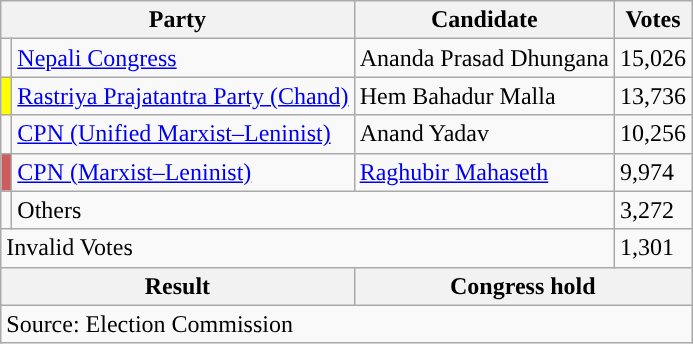<table class="wikitable">
<tr>
<th colspan="2">Party</th>
<th>Candidate</th>
<th>Votes</th>
</tr>
<tr>
<td style="background-color:"></td>
<td><a href='#'>Nepali Congress</a></td>
<td>Ananda Prasad Dhungana</td>
<td>15,026</td>
</tr>
<tr>
<td style="background-color:yellow"></td>
<td><a href='#'>Rastriya Prajatantra Party (Chand)</a></td>
<td>Hem Bahadur Malla</td>
<td>13,736</td>
</tr>
<tr>
<td style="background-color:"></td>
<td><a href='#'>CPN (Unified Marxist–Leninist)</a></td>
<td>Anand Yadav</td>
<td>10,256</td>
</tr>
<tr>
<td style="background-color:indianred"></td>
<td><a href='#'>CPN (Marxist–Leninist)</a></td>
<td><a href='#'>Raghubir Mahaseth</a></td>
<td>9,974</td>
</tr>
<tr>
<td></td>
<td colspan="2">Others</td>
<td>3,272</td>
</tr>
<tr>
<td colspan="3">Invalid Votes</td>
<td>1,301</td>
</tr>
<tr>
<th colspan="2">Result</th>
<th colspan="2">Congress hold</th>
</tr>
<tr>
<td colspan="4">Source: Election Commission</td>
</tr>
</table>
